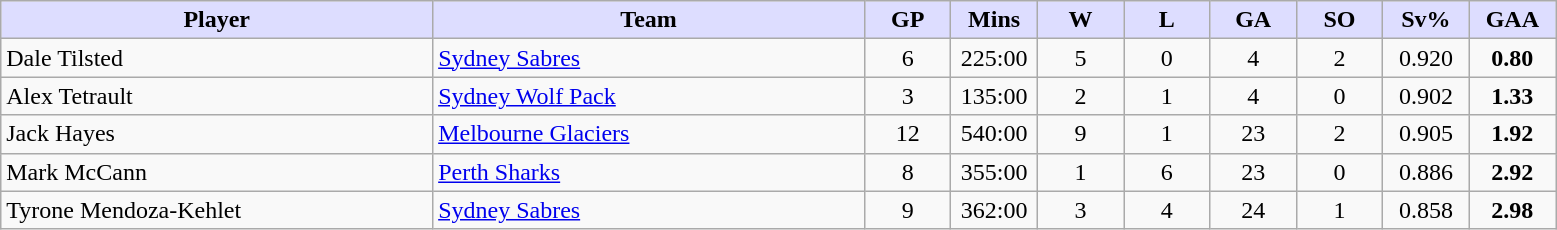<table class="wikitable" style="text-align:center">
<tr>
<th style="background:#ddf; width:25%;">Player</th>
<th style="background:#ddf; width:25%;">Team</th>
<th style="background:#ddf; width:5%;">GP</th>
<th style="background:#ddf; width:5%;">Mins</th>
<th style="background:#ddf; width:5%;">W</th>
<th style="background:#ddf; width:5%;">L</th>
<th style="background:#ddf; width:5%;">GA</th>
<th style="background:#ddf; width:5%;">SO</th>
<th style="background:#ddf; width:5%;">Sv%</th>
<th style="background:#ddf; width:5%;">GAA</th>
</tr>
<tr>
<td align=left>Dale Tilsted</td>
<td align=left><a href='#'>Sydney Sabres</a></td>
<td>6</td>
<td>225:00</td>
<td>5</td>
<td>0</td>
<td>4</td>
<td>2</td>
<td>0.920</td>
<td><strong>0.80</strong></td>
</tr>
<tr>
<td align=left>Alex Tetrault</td>
<td align=left><a href='#'>Sydney Wolf Pack</a></td>
<td>3</td>
<td>135:00</td>
<td>2</td>
<td>1</td>
<td>4</td>
<td>0</td>
<td>0.902</td>
<td><strong>1.33</strong></td>
</tr>
<tr>
<td align=left>Jack Hayes</td>
<td align=left><a href='#'>Melbourne Glaciers</a></td>
<td>12</td>
<td>540:00</td>
<td>9</td>
<td>1</td>
<td>23</td>
<td>2</td>
<td>0.905</td>
<td><strong>1.92</strong></td>
</tr>
<tr>
<td align=left>Mark McCann</td>
<td align=left><a href='#'>Perth Sharks</a></td>
<td>8</td>
<td>355:00</td>
<td>1</td>
<td>6</td>
<td>23</td>
<td>0</td>
<td>0.886</td>
<td><strong>2.92</strong></td>
</tr>
<tr>
<td align=left>Tyrone Mendoza-Kehlet</td>
<td align=left><a href='#'>Sydney Sabres</a></td>
<td>9</td>
<td>362:00</td>
<td>3</td>
<td>4</td>
<td>24</td>
<td>1</td>
<td>0.858</td>
<td><strong>2.98</strong></td>
</tr>
</table>
